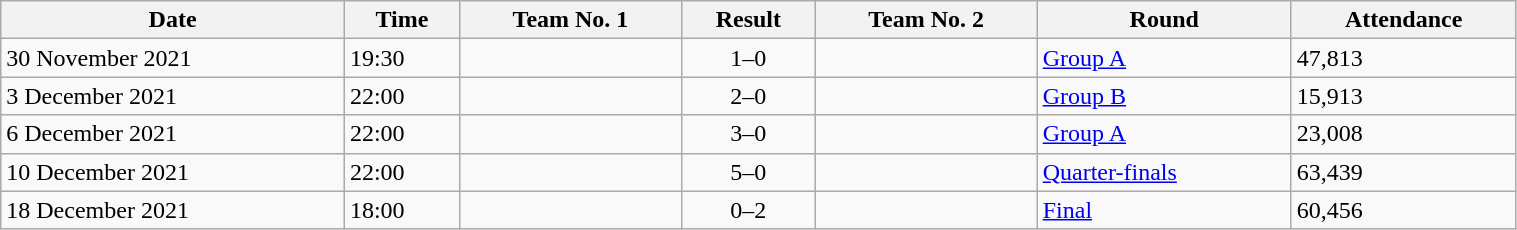<table class="wikitable" style="text-align: left;" width="80%">
<tr>
<th>Date</th>
<th>Time</th>
<th>Team No. 1</th>
<th>Result</th>
<th>Team No. 2</th>
<th>Round</th>
<th>Attendance</th>
</tr>
<tr>
<td>30 November 2021</td>
<td>19:30</td>
<td></td>
<td style="text-align:center;">1–0</td>
<td></td>
<td><a href='#'>Group A</a></td>
<td>47,813</td>
</tr>
<tr>
<td>3 December 2021</td>
<td>22:00</td>
<td></td>
<td style="text-align:center;">2–0</td>
<td></td>
<td><a href='#'>Group B</a></td>
<td>15,913</td>
</tr>
<tr>
<td>6 December 2021</td>
<td>22:00</td>
<td></td>
<td style="text-align:center;">3–0</td>
<td></td>
<td><a href='#'>Group A</a></td>
<td>23,008</td>
</tr>
<tr>
<td>10 December 2021</td>
<td>22:00</td>
<td></td>
<td style="text-align:center;">5–0</td>
<td></td>
<td><a href='#'>Quarter-finals</a></td>
<td>63,439</td>
</tr>
<tr>
<td>18 December 2021</td>
<td>18:00</td>
<td></td>
<td style="text-align:center;">0–2 </td>
<td></td>
<td><a href='#'>Final</a></td>
<td>60,456</td>
</tr>
</table>
